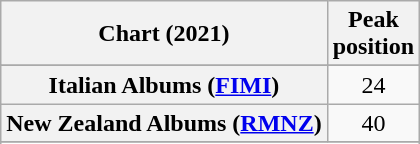<table class="wikitable sortable plainrowheaders" style="text-align:center">
<tr>
<th scope="col">Chart (2021)</th>
<th scope="col">Peak<br>position</th>
</tr>
<tr>
</tr>
<tr>
</tr>
<tr>
</tr>
<tr>
</tr>
<tr>
</tr>
<tr>
</tr>
<tr>
</tr>
<tr>
</tr>
<tr>
</tr>
<tr>
<th scope="row">Italian Albums (<a href='#'>FIMI</a>)</th>
<td>24</td>
</tr>
<tr>
<th scope="row">New Zealand Albums (<a href='#'>RMNZ</a>)</th>
<td>40</td>
</tr>
<tr>
</tr>
<tr>
</tr>
<tr>
</tr>
<tr>
</tr>
<tr>
</tr>
<tr>
</tr>
<tr>
</tr>
</table>
